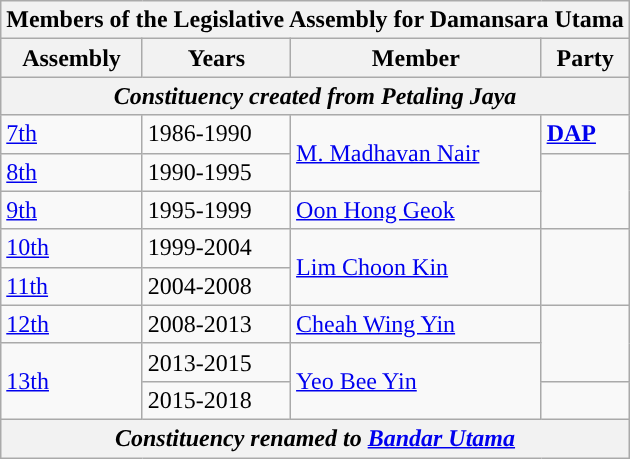<table class="wikitable">
<tr>
<th colspan="4">Members of the Legislative Assembly for Damansara Utama</th>
</tr>
<tr>
<th>Assembly</th>
<th>Years</th>
<th>Member</th>
<th>Party</th>
</tr>
<tr>
<th colspan="4" align="center"><em>Constituency created from Petaling Jaya</em></th>
</tr>
<tr>
<td><a href='#'>7th</a></td>
<td>1986-1990</td>
<td rowspan="2"><a href='#'>M. Madhavan Nair</a></td>
<td><a href='#'><strong>DAP</strong></a></td>
</tr>
<tr>
<td><a href='#'>8th</a></td>
<td>1990-1995</td>
<td rowspan=2 bgcolor=></td>
</tr>
<tr>
<td><a href='#'>9th</a></td>
<td>1995-1999</td>
<td><a href='#'>Oon Hong Geok</a></td>
</tr>
<tr>
<td><a href='#'>10th</a></td>
<td>1999-2004</td>
<td rowspan="2"><a href='#'>Lim Choon Kin</a></td>
<td rowspan="2" bgcolor=></td>
</tr>
<tr>
<td><a href='#'>11th</a></td>
<td>2004-2008</td>
</tr>
<tr>
<td><a href='#'>12th</a></td>
<td>2008-2013</td>
<td><a href='#'>Cheah Wing Yin</a></td>
<td rowspan="2" bgcolor=></td>
</tr>
<tr>
<td rowspan=2><a href='#'>13th</a></td>
<td>2013-2015</td>
<td rowspan=2><a href='#'>Yeo Bee Yin</a></td>
</tr>
<tr>
<td>2015-2018</td>
<td bgcolor=></td>
</tr>
<tr>
<th colspan="4" align="center"><em>Constituency renamed to <a href='#'>Bandar Utama</a></em></th>
</tr>
</table>
